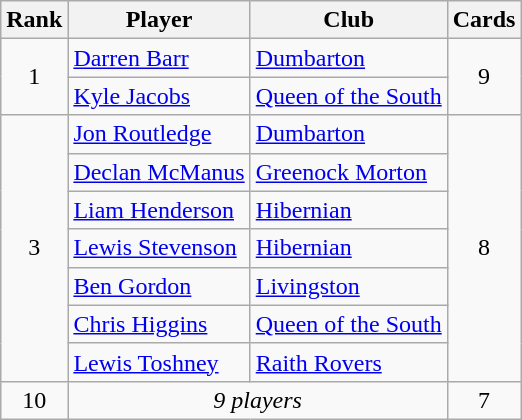<table class="wikitable" style="text-align:center">
<tr>
<th>Rank</th>
<th>Player</th>
<th>Club</th>
<th>Cards</th>
</tr>
<tr>
<td rowspan="2">1</td>
<td align="left"> <a href='#'>Darren Barr</a></td>
<td align="left"><a href='#'>Dumbarton</a></td>
<td rowspan="2">9</td>
</tr>
<tr>
<td align="left"> <a href='#'>Kyle Jacobs</a></td>
<td align="left"><a href='#'>Queen of the South</a></td>
</tr>
<tr>
<td rowspan="7">3</td>
<td align="left"> <a href='#'>Jon Routledge</a></td>
<td align="left"><a href='#'>Dumbarton</a></td>
<td rowspan="7">8</td>
</tr>
<tr>
<td align="left"> <a href='#'>Declan McManus</a></td>
<td align="left"><a href='#'>Greenock Morton</a></td>
</tr>
<tr>
<td align="left"> <a href='#'>Liam Henderson</a></td>
<td align="left"><a href='#'>Hibernian</a></td>
</tr>
<tr>
<td align="left"> <a href='#'>Lewis Stevenson</a></td>
<td align="left"><a href='#'>Hibernian</a></td>
</tr>
<tr>
<td align="left"> <a href='#'>Ben Gordon</a></td>
<td align="left"><a href='#'>Livingston</a></td>
</tr>
<tr>
<td align="left"> <a href='#'>Chris Higgins</a></td>
<td align="left"><a href='#'>Queen of the South</a></td>
</tr>
<tr>
<td align="left"> <a href='#'>Lewis Toshney</a></td>
<td align="left"><a href='#'>Raith Rovers</a></td>
</tr>
<tr>
<td>10</td>
<td colspan="2"><em>9 players</em></td>
<td>7</td>
</tr>
</table>
